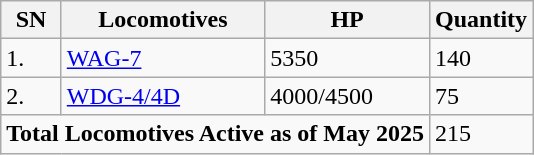<table class="wikitable">
<tr>
<th>SN</th>
<th>Locomotives</th>
<th>HP</th>
<th>Quantity</th>
</tr>
<tr>
<td>1.</td>
<td><a href='#'>WAG-7</a></td>
<td>5350</td>
<td>140</td>
</tr>
<tr>
<td>2.</td>
<td><a href='#'>WDG-4/4D</a></td>
<td>4000/4500</td>
<td>75</td>
</tr>
<tr>
<td colspan="3"><strong>Total Locomotives Active as of May 2025</strong></td>
<td>215</td>
</tr>
</table>
